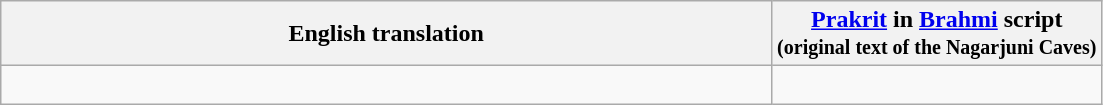<table class = "wikitable center">
<tr>
<th scope = "col" align = center>English translation</th>
<th><a href='#'>Prakrit</a> in <a href='#'>Brahmi</a> script<br> <small> (original text of the Nagarjuni Caves) </small></th>
</tr>
<tr>
<td align = left><br></td>
<td align = center width = "30%"><br></td>
</tr>
</table>
